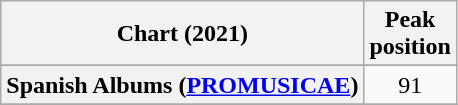<table class="wikitable sortable plainrowheaders" style="text-align:center">
<tr>
<th scope="col">Chart (2021)</th>
<th scope="col">Peak<br>position</th>
</tr>
<tr>
</tr>
<tr>
</tr>
<tr>
</tr>
<tr>
</tr>
<tr>
<th scope="row">Spanish Albums (<a href='#'>PROMUSICAE</a>)</th>
<td>91</td>
</tr>
<tr>
</tr>
</table>
